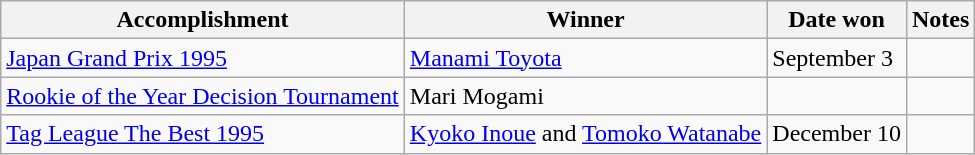<table class="wikitable">
<tr>
<th>Accomplishment</th>
<th>Winner</th>
<th>Date won</th>
<th>Notes</th>
</tr>
<tr>
<td><a href='#'>Japan Grand Prix 1995</a></td>
<td><a href='#'>Manami Toyota</a></td>
<td>September 3</td>
</tr>
<tr>
<td><a href='#'>Rookie of the Year Decision Tournament</a></td>
<td>Mari Mogami</td>
<td></td>
<td></td>
</tr>
<tr>
<td><a href='#'>Tag League The Best 1995</a></td>
<td><a href='#'>Kyoko Inoue</a> and <a href='#'>Tomoko Watanabe</a></td>
<td>December 10</td>
<td></td>
</tr>
</table>
